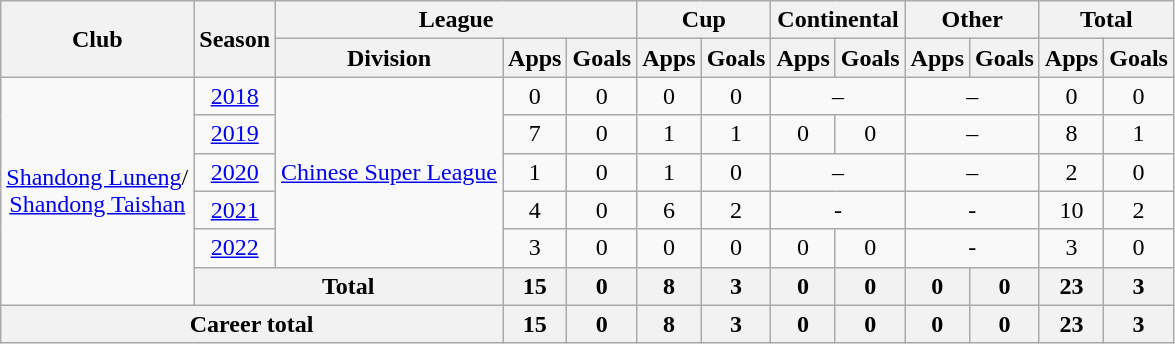<table class="wikitable" style="text-align: center">
<tr>
<th rowspan="2">Club</th>
<th rowspan="2">Season</th>
<th colspan="3">League</th>
<th colspan="2">Cup</th>
<th colspan="2">Continental</th>
<th colspan="2">Other</th>
<th colspan="2">Total</th>
</tr>
<tr>
<th>Division</th>
<th>Apps</th>
<th>Goals</th>
<th>Apps</th>
<th>Goals</th>
<th>Apps</th>
<th>Goals</th>
<th>Apps</th>
<th>Goals</th>
<th>Apps</th>
<th>Goals</th>
</tr>
<tr>
<td rowspan=6><a href='#'>Shandong Luneng</a>/<br><a href='#'>Shandong Taishan</a></td>
<td><a href='#'>2018</a></td>
<td rowspan=5><a href='#'>Chinese Super League</a></td>
<td>0</td>
<td>0</td>
<td>0</td>
<td>0</td>
<td colspan="2">–</td>
<td colspan="2">–</td>
<td>0</td>
<td>0</td>
</tr>
<tr>
<td><a href='#'>2019</a></td>
<td>7</td>
<td>0</td>
<td>1</td>
<td>1</td>
<td>0</td>
<td>0</td>
<td colspan="2">–</td>
<td>8</td>
<td>1</td>
</tr>
<tr>
<td><a href='#'>2020</a></td>
<td>1</td>
<td>0</td>
<td>1</td>
<td>0</td>
<td colspan="2">–</td>
<td colspan="2">–</td>
<td>2</td>
<td>0</td>
</tr>
<tr>
<td><a href='#'>2021</a></td>
<td>4</td>
<td>0</td>
<td>6</td>
<td>2</td>
<td colspan="2">-</td>
<td colspan="2">-</td>
<td>10</td>
<td>2</td>
</tr>
<tr>
<td><a href='#'>2022</a></td>
<td>3</td>
<td>0</td>
<td>0</td>
<td>0</td>
<td>0</td>
<td>0</td>
<td colspan="2">-</td>
<td>3</td>
<td>0</td>
</tr>
<tr>
<th colspan=2>Total</th>
<th>15</th>
<th>0</th>
<th>8</th>
<th>3</th>
<th>0</th>
<th>0</th>
<th>0</th>
<th>0</th>
<th>23</th>
<th>3</th>
</tr>
<tr>
<th colspan=3>Career total</th>
<th>15</th>
<th>0</th>
<th>8</th>
<th>3</th>
<th>0</th>
<th>0</th>
<th>0</th>
<th>0</th>
<th>23</th>
<th>3</th>
</tr>
</table>
